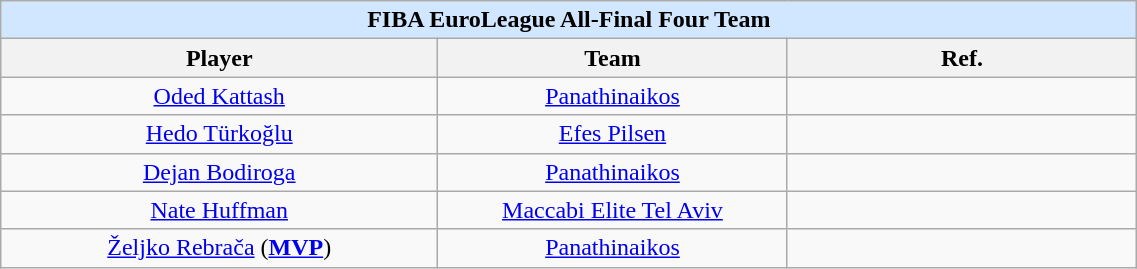<table class="wikitable" style="text-align: center;" width="60%">
<tr>
<td colspan=4 bgcolor="#D0E7FF"><strong>FIBA EuroLeague All-Final Four Team</strong></td>
</tr>
<tr>
<th width=25%>Player</th>
<th width=20%>Team</th>
<th width=20%>Ref.</th>
</tr>
<tr>
<td align="center"> <a href='#'>Oded Kattash</a></td>
<td><a href='#'>Panathinaikos</a></td>
<td></td>
</tr>
<tr>
<td align="center"> <a href='#'>Hedo Türkoğlu</a></td>
<td><a href='#'>Efes Pilsen</a></td>
<td></td>
</tr>
<tr>
<td align="center"> <a href='#'>Dejan Bodiroga</a></td>
<td><a href='#'>Panathinaikos</a></td>
<td></td>
</tr>
<tr>
<td align="center"> <a href='#'>Nate Huffman</a></td>
<td><a href='#'>Maccabi Elite Tel Aviv</a></td>
<td></td>
</tr>
<tr>
<td align="center"> <a href='#'>Željko Rebrača</a> (<strong><a href='#'>MVP</a></strong>)</td>
<td><a href='#'>Panathinaikos</a></td>
<td></td>
</tr>
</table>
